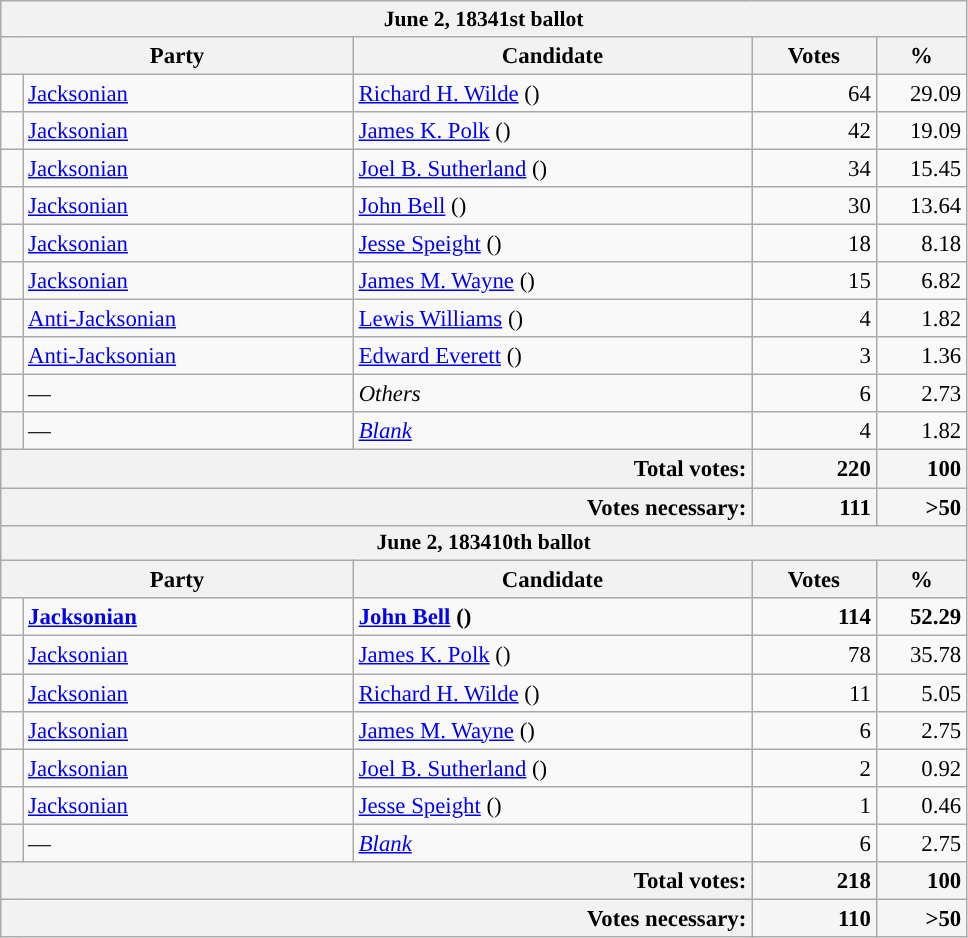<table class="wikitable" style="margin-right:1em; font-size:95%">
<tr>
<th colspan=5 style="font-size:95%">June 2, 18341st ballot</th>
</tr>
<tr>
<th scope="col" colspan="2" style="width: 15em">Party</th>
<th scope="col" style="width: 17em">Candidate</th>
<th scope="col" style="width: 5em">Votes</th>
<th scope="col" style="width: 3.5em">%</th>
</tr>
<tr>
<td style="width: 0.5em; background:"></td>
<td><a href='#'>Jacksonian</a></td>
<td><a href='#'>Richard H. Wilde</a> ()</td>
<td style="text-align:right">64</td>
<td style="text-align:right">29.09</td>
</tr>
<tr>
<td style="background:"></td>
<td><a href='#'>Jacksonian</a></td>
<td><a href='#'>James K. Polk</a> ()</td>
<td style="text-align:right">42</td>
<td style="text-align:right">19.09</td>
</tr>
<tr>
<td style="background:"></td>
<td><a href='#'>Jacksonian</a></td>
<td><a href='#'>Joel B. Sutherland</a> ()</td>
<td style="text-align:right">34</td>
<td style="text-align:right">15.45</td>
</tr>
<tr>
<td style="background:"></td>
<td><a href='#'>Jacksonian</a></td>
<td><a href='#'>John Bell</a> ()</td>
<td style="text-align:right">30</td>
<td style="text-align:right">13.64</td>
</tr>
<tr>
<td style="background:"></td>
<td><a href='#'>Jacksonian</a></td>
<td><a href='#'>Jesse Speight</a> ()</td>
<td style="text-align:right">18</td>
<td style="text-align:right">8.18</td>
</tr>
<tr>
<td style="background:"></td>
<td><a href='#'>Jacksonian</a></td>
<td><a href='#'>James M. Wayne</a> ()</td>
<td style="text-align:right">15</td>
<td style="text-align:right">6.82</td>
</tr>
<tr>
<td style="background:"></td>
<td><a href='#'>Anti-Jacksonian</a></td>
<td><a href='#'>Lewis Williams</a> ()</td>
<td style="text-align:right">4</td>
<td style="text-align:right">1.82</td>
</tr>
<tr>
<td style="background:"></td>
<td><a href='#'>Anti-Jacksonian</a></td>
<td><a href='#'>Edward Everett</a> ()</td>
<td style="text-align:right">3</td>
<td style="text-align:right">1.36</td>
</tr>
<tr>
<td style="background:"></td>
<td>—</td>
<td><em>Others</em></td>
<td style="text-align:right">6</td>
<td style="text-align:right">2.73</td>
</tr>
<tr>
<td style="background:#f5f5f5"></td>
<td>—</td>
<td><em><a href='#'>Blank</a></em></td>
<td style="text-align:right">4</td>
<td style="text-align:right">1.82</td>
</tr>
<tr>
<th colspan=3 style="text-align:right">Total votes:</th>
<td style="text-align:right; background:#f5f5f5"><strong>220</strong></td>
<td style="text-align:right; background:#f5f5f5"><strong>100</strong></td>
</tr>
<tr>
<th colspan=3 style="text-align:right">Votes necessary:</th>
<td style="text-align:right; background:#f5f5f5"><strong>111</strong></td>
<td style="text-align:right; background:#f5f5f5"><strong>>50</strong></td>
</tr>
<tr>
<th colspan=5 style="font-size:95%">June 2, 183410th ballot</th>
</tr>
<tr>
<th scope="col" colspan="2" style="width: 15em">Party</th>
<th scope="col" style="width: 17em">Candidate</th>
<th scope="col" style="width: 5em">Votes</th>
<th scope="col" style="width: 3.5em">%</th>
</tr>
<tr>
<td style="background:"></td>
<td><strong><a href='#'>Jacksonian</a></strong></td>
<td><strong><a href='#'>John Bell</a> ()</strong></td>
<td style="text-align:right"><strong>114</strong></td>
<td style="text-align:right"><strong>52.29</strong></td>
</tr>
<tr>
<td style="background:"></td>
<td><a href='#'>Jacksonian</a></td>
<td><a href='#'>James K. Polk</a> ()</td>
<td style="text-align:right">78</td>
<td style="text-align:right">35.78</td>
</tr>
<tr>
<td style="background:"></td>
<td><a href='#'>Jacksonian</a></td>
<td><a href='#'>Richard H. Wilde</a> ()</td>
<td style="text-align:right">11</td>
<td style="text-align:right">5.05</td>
</tr>
<tr>
<td style="background:"></td>
<td><a href='#'>Jacksonian</a></td>
<td><a href='#'>James M. Wayne</a> ()</td>
<td style="text-align:right">6</td>
<td style="text-align:right">2.75</td>
</tr>
<tr>
<td style="background:"></td>
<td><a href='#'>Jacksonian</a></td>
<td><a href='#'>Joel B. Sutherland</a> ()</td>
<td style="text-align:right">2</td>
<td style="text-align:right">0.92</td>
</tr>
<tr>
<td style="background:"></td>
<td><a href='#'>Jacksonian</a></td>
<td><a href='#'>Jesse Speight</a> ()</td>
<td style="text-align:right">1</td>
<td style="text-align:right">0.46</td>
</tr>
<tr>
<td style="background:#f5f5f5"></td>
<td>—</td>
<td><em><a href='#'>Blank</a></em></td>
<td style="text-align:right">6</td>
<td style="text-align:right">2.75</td>
</tr>
<tr>
<th colspan=3 style="text-align:right">Total votes:</th>
<td style="text-align:right; background:#f5f5f5"><strong>218</strong></td>
<td style="text-align:right; background:#f5f5f5"><strong>100</strong></td>
</tr>
<tr>
<th colspan=3 style="text-align:right">Votes necessary:</th>
<td style="text-align:right; background:#f5f5f5"><strong>110</strong></td>
<td style="text-align:right; background:#f5f5f5"><strong>>50</strong></td>
</tr>
</table>
